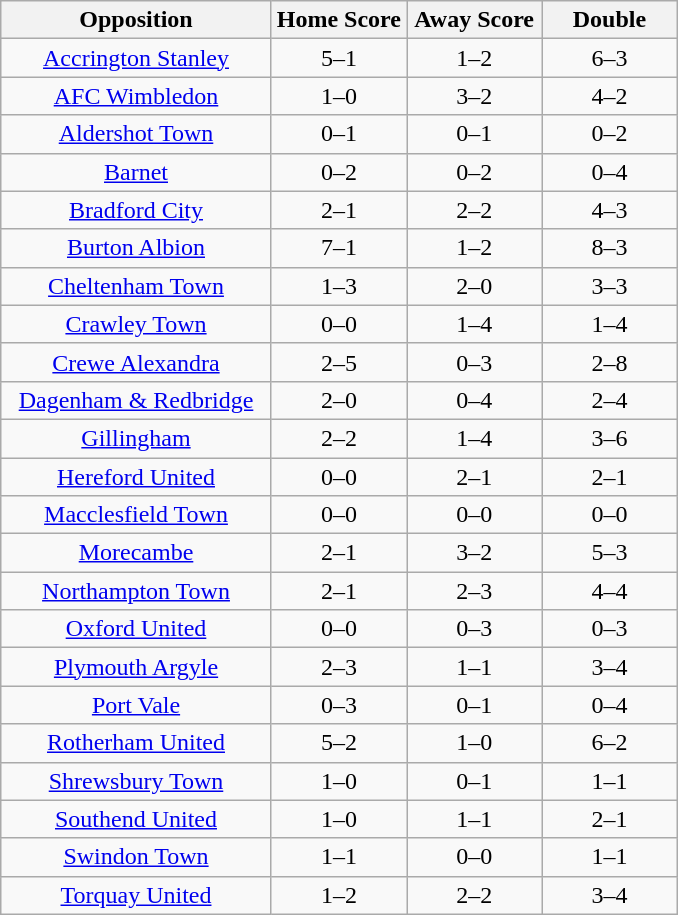<table class="wikitable">
<tr>
<th width=40%>Opposition</th>
<th width=20%>Home Score</th>
<th width=20%>Away Score</th>
<th width=20%>Double</th>
</tr>
<tr>
<td style="text-align:center;"><a href='#'>Accrington Stanley</a></td>
<td style="text-align:center;">5–1</td>
<td style="text-align:center;">1–2</td>
<td style="text-align:center;">6–3</td>
</tr>
<tr>
<td style="text-align:center;"><a href='#'>AFC Wimbledon</a></td>
<td style="text-align:center;">1–0</td>
<td style="text-align:center;">3–2</td>
<td style="text-align:center;">4–2</td>
</tr>
<tr>
<td style="text-align:center;"><a href='#'>Aldershot Town</a></td>
<td style="text-align:center;">0–1</td>
<td style="text-align:center;">0–1</td>
<td style="text-align:center;">0–2</td>
</tr>
<tr>
<td style="text-align:center;"><a href='#'>Barnet</a></td>
<td style="text-align:center;">0–2</td>
<td style="text-align:center;">0–2</td>
<td style="text-align:center;">0–4</td>
</tr>
<tr>
<td style="text-align:center;"><a href='#'>Bradford City</a></td>
<td style="text-align:center;">2–1</td>
<td style="text-align:center;">2–2</td>
<td style="text-align:center;">4–3</td>
</tr>
<tr>
<td style="text-align:center;"><a href='#'>Burton Albion</a></td>
<td style="text-align:center;">7–1</td>
<td style="text-align:center;">1–2</td>
<td style="text-align:center;">8–3</td>
</tr>
<tr>
<td style="text-align:center;"><a href='#'>Cheltenham Town</a></td>
<td style="text-align:center;">1–3</td>
<td style="text-align:center;">2–0</td>
<td style="text-align:center;">3–3</td>
</tr>
<tr>
<td style="text-align:center;"><a href='#'>Crawley Town</a></td>
<td style="text-align:center;">0–0</td>
<td style="text-align:center;">1–4</td>
<td style="text-align:center;">1–4</td>
</tr>
<tr>
<td style="text-align:center;"><a href='#'>Crewe Alexandra</a></td>
<td style="text-align:center;">2–5</td>
<td style="text-align:center;">0–3</td>
<td style="text-align:center;">2–8</td>
</tr>
<tr>
<td style="text-align:center;"><a href='#'>Dagenham & Redbridge</a></td>
<td style="text-align:center;">2–0</td>
<td style="text-align:center;">0–4</td>
<td style="text-align:center;">2–4</td>
</tr>
<tr>
<td style="text-align:center;"><a href='#'>Gillingham</a></td>
<td style="text-align:center;">2–2</td>
<td style="text-align:center;">1–4</td>
<td style="text-align:center;">3–6</td>
</tr>
<tr>
<td style="text-align:center;"><a href='#'>Hereford United</a></td>
<td style="text-align:center;">0–0</td>
<td style="text-align:center;">2–1</td>
<td style="text-align:center;">2–1</td>
</tr>
<tr>
<td style="text-align:center;"><a href='#'>Macclesfield Town</a></td>
<td style="text-align:center;">0–0</td>
<td style="text-align:center;">0–0</td>
<td style="text-align:center;">0–0</td>
</tr>
<tr>
<td style="text-align:center;"><a href='#'>Morecambe</a></td>
<td style="text-align:center;">2–1</td>
<td style="text-align:center;">3–2</td>
<td style="text-align:center;">5–3</td>
</tr>
<tr>
<td style="text-align:center;"><a href='#'>Northampton Town</a></td>
<td style="text-align:center;">2–1</td>
<td style="text-align:center;">2–3</td>
<td style="text-align:center;">4–4</td>
</tr>
<tr>
<td style="text-align:center;"><a href='#'>Oxford United</a></td>
<td style="text-align:center;">0–0</td>
<td style="text-align:center;">0–3</td>
<td style="text-align:center;">0–3</td>
</tr>
<tr>
<td style="text-align:center;"><a href='#'>Plymouth Argyle</a></td>
<td style="text-align:center;">2–3</td>
<td style="text-align:center;">1–1</td>
<td style="text-align:center;">3–4</td>
</tr>
<tr>
<td style="text-align:center;"><a href='#'>Port Vale</a></td>
<td style="text-align:center;">0–3</td>
<td style="text-align:center;">0–1</td>
<td style="text-align:center;">0–4</td>
</tr>
<tr>
<td style="text-align:center;"><a href='#'>Rotherham United</a></td>
<td style="text-align:center;">5–2</td>
<td style="text-align:center;">1–0</td>
<td style="text-align:center;">6–2</td>
</tr>
<tr>
<td style="text-align:center;"><a href='#'>Shrewsbury Town</a></td>
<td style="text-align:center;">1–0</td>
<td style="text-align:center;">0–1</td>
<td style="text-align:center;">1–1</td>
</tr>
<tr>
<td style="text-align:center;"><a href='#'>Southend United</a></td>
<td style="text-align:center;">1–0</td>
<td style="text-align:center;">1–1</td>
<td style="text-align:center;">2–1</td>
</tr>
<tr>
<td style="text-align:center;"><a href='#'>Swindon Town</a></td>
<td style="text-align:center;">1–1</td>
<td style="text-align:center;">0–0</td>
<td style="text-align:center;">1–1</td>
</tr>
<tr>
<td style="text-align:center;"><a href='#'>Torquay United</a></td>
<td style="text-align:center;">1–2</td>
<td style="text-align:center;">2–2</td>
<td style="text-align:center;">3–4</td>
</tr>
</table>
